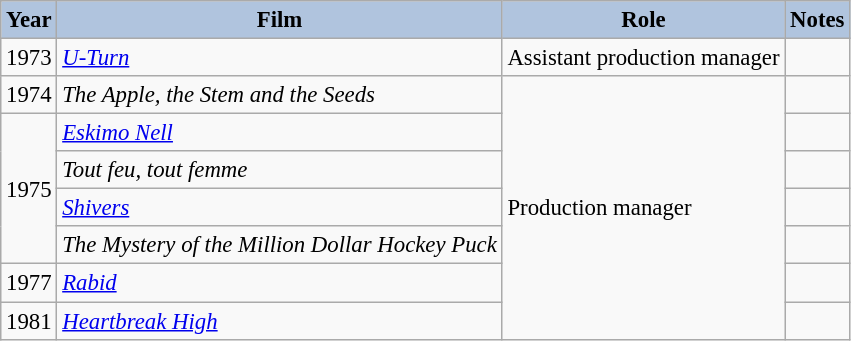<table class="wikitable" style="font-size:95%;">
<tr>
<th style="background:#B0C4DE;">Year</th>
<th style="background:#B0C4DE;">Film</th>
<th style="background:#B0C4DE;">Role</th>
<th style="background:#B0C4DE;">Notes</th>
</tr>
<tr>
<td>1973</td>
<td><em><a href='#'>U-Turn</a></em></td>
<td>Assistant production manager</td>
<td></td>
</tr>
<tr>
<td>1974</td>
<td><em>The Apple, the Stem and the Seeds</em></td>
<td rowspan=7>Production manager</td>
<td></td>
</tr>
<tr>
<td rowspan=4>1975</td>
<td><em><a href='#'>Eskimo Nell</a></em></td>
<td></td>
</tr>
<tr>
<td><em>Tout feu, tout femme</em></td>
<td></td>
</tr>
<tr>
<td><em><a href='#'>Shivers</a></em></td>
<td></td>
</tr>
<tr>
<td><em>The Mystery of the Million Dollar Hockey Puck</em></td>
<td></td>
</tr>
<tr>
<td>1977</td>
<td><em><a href='#'>Rabid</a></em></td>
<td></td>
</tr>
<tr>
<td>1981</td>
<td><em><a href='#'>Heartbreak High</a></em></td>
<td></td>
</tr>
</table>
